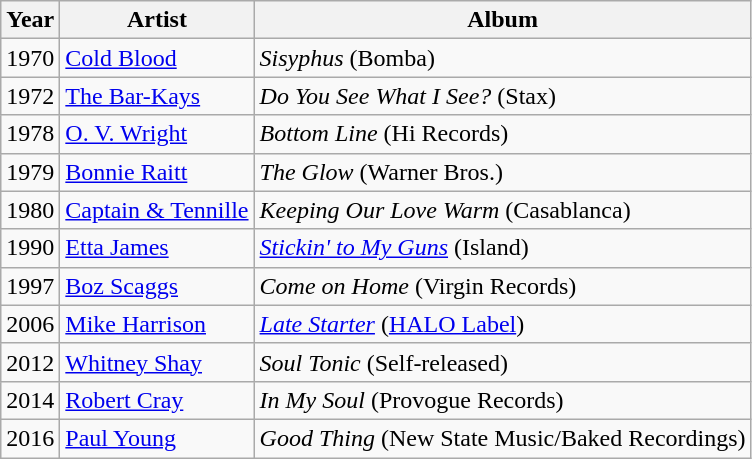<table class="wikitable">
<tr>
<th>Year</th>
<th>Artist</th>
<th>Album</th>
</tr>
<tr>
<td>1970</td>
<td><a href='#'>Cold Blood</a></td>
<td><em>Sisyphus</em> (Bomba)</td>
</tr>
<tr>
<td>1972</td>
<td><a href='#'>The Bar-Kays</a></td>
<td><em>Do You See What I See?</em> (Stax)</td>
</tr>
<tr>
<td>1978</td>
<td><a href='#'>O. V. Wright</a></td>
<td><em>Bottom Line</em> (Hi Records)</td>
</tr>
<tr>
<td>1979</td>
<td><a href='#'>Bonnie Raitt</a></td>
<td><em>The Glow</em> (Warner Bros.)</td>
</tr>
<tr>
<td>1980</td>
<td><a href='#'>Captain & Tennille</a></td>
<td><em>Keeping Our Love Warm</em> (Casablanca)</td>
</tr>
<tr>
<td>1990</td>
<td><a href='#'>Etta James</a></td>
<td><em><a href='#'>Stickin' to My Guns</a></em> (Island)</td>
</tr>
<tr>
<td>1997</td>
<td><a href='#'>Boz Scaggs</a></td>
<td><em>Come on Home</em> (Virgin Records)</td>
</tr>
<tr>
<td>2006</td>
<td><a href='#'>Mike Harrison</a></td>
<td><em><a href='#'>Late Starter</a></em> (<a href='#'>HALO Label</a>)</td>
</tr>
<tr>
<td>2012</td>
<td><a href='#'>Whitney Shay</a></td>
<td><em>Soul Tonic</em> (Self-released)</td>
</tr>
<tr>
<td>2014</td>
<td><a href='#'>Robert Cray</a></td>
<td><em>In My Soul</em> (Provogue Records)</td>
</tr>
<tr>
<td>2016</td>
<td><a href='#'>Paul Young</a></td>
<td><em>Good Thing</em> (New State Music/Baked Recordings)</td>
</tr>
</table>
